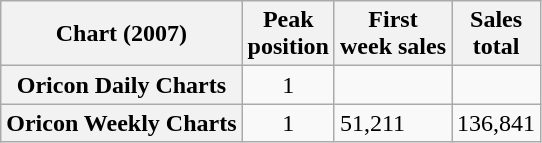<table class="wikitable plainrowheaders">
<tr>
<th>Chart (2007)</th>
<th>Peak<br>position</th>
<th>First<br>week sales</th>
<th>Sales<br>total</th>
</tr>
<tr>
<th scope="row">Oricon Daily Charts</th>
<td align="center">1</td>
<td></td>
<td></td>
</tr>
<tr>
<th scope="row">Oricon Weekly Charts</th>
<td align="center">1</td>
<td>51,211</td>
<td>136,841</td>
</tr>
</table>
